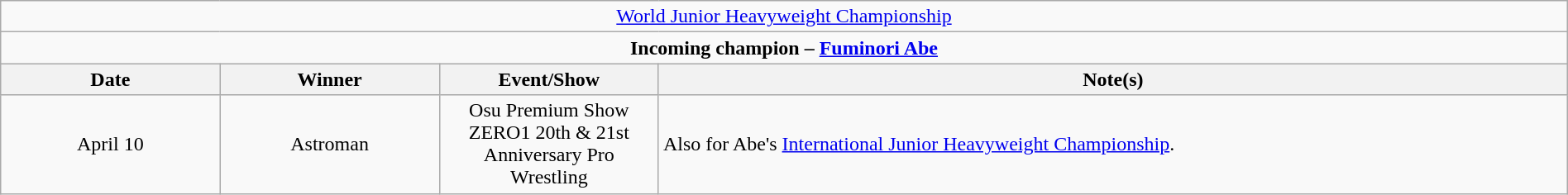<table class="wikitable" style="text-align:center; width:100%;">
<tr>
<td colspan="4" style="text-align: center;"><a href='#'>World Junior Heavyweight Championship</a></td>
</tr>
<tr>
<td colspan="4" style="text-align: center;"><strong>Incoming champion – <a href='#'>Fuminori Abe</a></strong></td>
</tr>
<tr>
<th width=14%>Date</th>
<th width=14%>Winner</th>
<th width=14%>Event/Show</th>
<th width=58%>Note(s)</th>
</tr>
<tr>
<td>April 10</td>
<td>Astroman</td>
<td>Osu Premium Show ZERO1 20th & 21st Anniversary Pro Wrestling</td>
<td align=left>Also for Abe's <a href='#'>International Junior Heavyweight Championship</a>.</td>
</tr>
</table>
